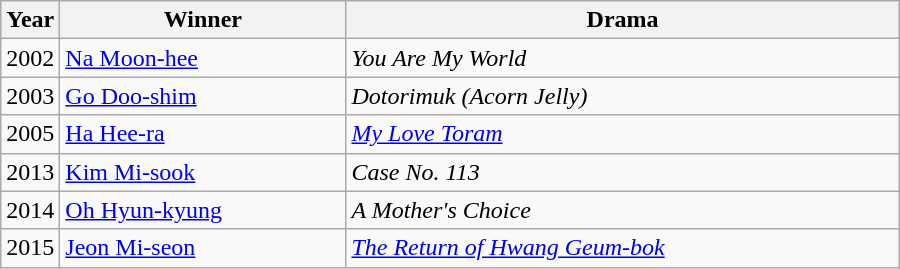<table class="wikitable" style="width:600px">
<tr>
<th width=10>Year</th>
<th>Winner</th>
<th>Drama</th>
</tr>
<tr>
<td>2002</td>
<td><a href='#'>Na Moon-hee</a></td>
<td><em>You Are My World</em></td>
</tr>
<tr>
<td>2003</td>
<td><a href='#'>Go Doo-shim</a></td>
<td><em>Dotorimuk (Acorn Jelly)</em></td>
</tr>
<tr>
<td>2005</td>
<td><a href='#'>Ha Hee-ra</a></td>
<td><em><a href='#'>My Love Toram</a></em></td>
</tr>
<tr>
<td>2013</td>
<td><a href='#'>Kim Mi-sook</a></td>
<td><em>Case No. 113</em></td>
</tr>
<tr>
<td>2014</td>
<td><a href='#'>Oh Hyun-kyung</a></td>
<td><em>A Mother's Choice</em></td>
</tr>
<tr>
<td>2015</td>
<td><a href='#'>Jeon Mi-seon</a></td>
<td><em><a href='#'>The Return of Hwang Geum-bok</a></em></td>
</tr>
</table>
